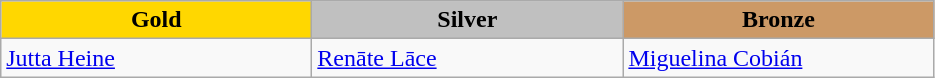<table class="wikitable" style="text-align:left">
<tr align="center">
<td width=200 bgcolor=gold><strong>Gold</strong></td>
<td width=200 bgcolor=silver><strong>Silver</strong></td>
<td width=200 bgcolor=CC9966><strong>Bronze</strong></td>
</tr>
<tr>
<td><a href='#'>Jutta Heine</a><br><em></em></td>
<td><a href='#'>Renāte Lāce</a><br><em></em></td>
<td><a href='#'>Miguelina Cobián</a><br><em></em></td>
</tr>
</table>
